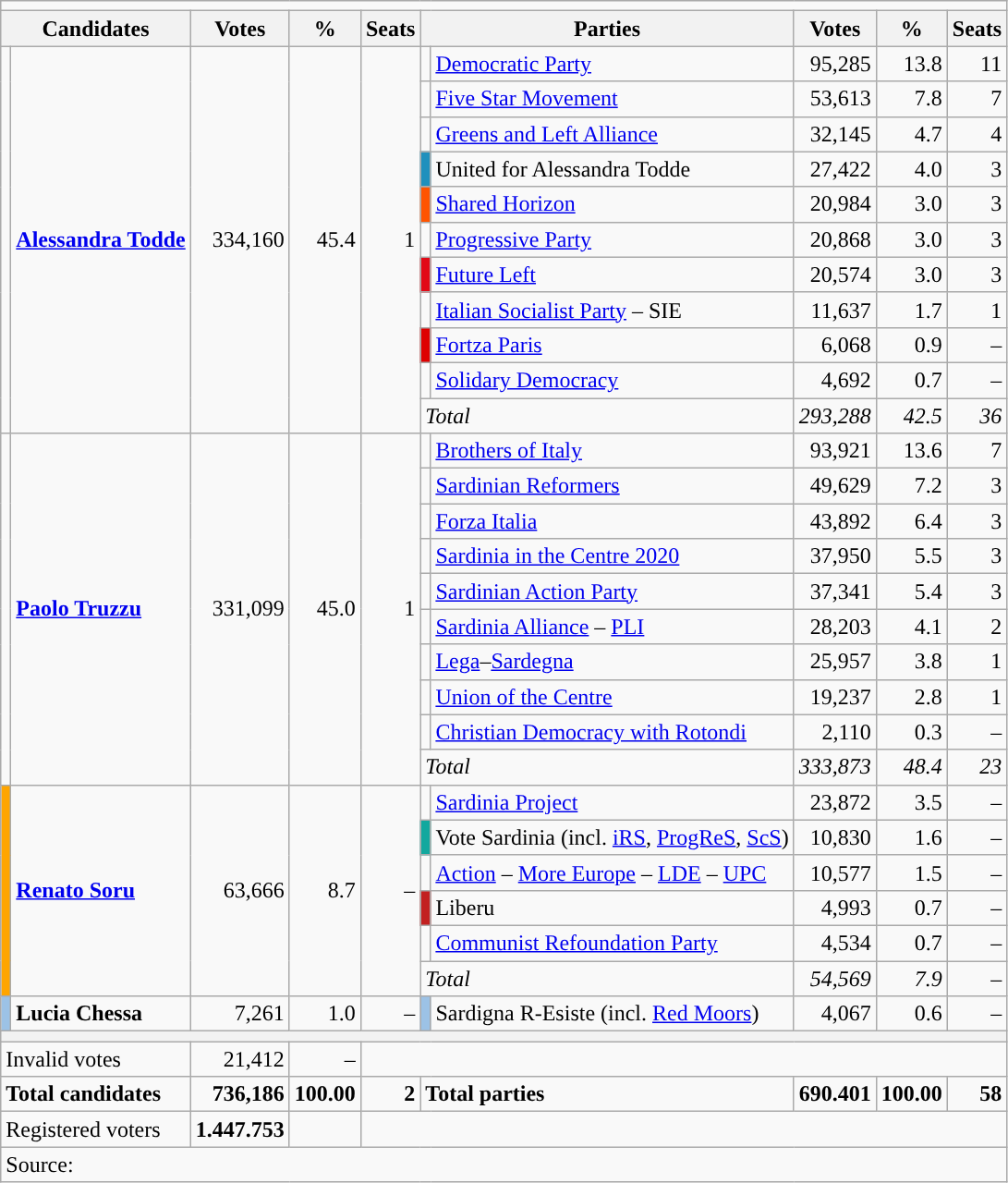<table class="wikitable" style=text-align:right>
<tr>
<td colspan="10" style="text-align:center"></td>
</tr>
<tr>
<th colspan="2">Candidates</th>
<th>Votes</th>
<th>%</th>
<th>Seats</th>
<th colspan="2">Parties</th>
<th>Votes</th>
<th>%</th>
<th>Seats</th>
</tr>
<tr>
<td rowspan="11"></td>
<td rowspan="11" align="left"><strong><a href='#'>Alessandra Todde</a></strong></td>
<td rowspan="11">334,160</td>
<td rowspan="11">45.4</td>
<td rowspan="11">1</td>
<td></td>
<td align="left"><a href='#'>Democratic Party</a></td>
<td>95,285</td>
<td>13.8</td>
<td>11</td>
</tr>
<tr>
<td style="background-color:"></td>
<td align="left"><a href='#'>Five Star Movement</a></td>
<td>53,613</td>
<td>7.8</td>
<td>7</td>
</tr>
<tr>
<td style="background-color:"></td>
<td align="left"><a href='#'>Greens and Left Alliance</a></td>
<td>32,145</td>
<td>4.7</td>
<td>4</td>
</tr>
<tr>
<td style="background-color:#1f90bd"></td>
<td align="left">United for Alessandra Todde</td>
<td>27,422</td>
<td>4.0</td>
<td>3</td>
</tr>
<tr>
<td style="background-color:#ff5400"></td>
<td align="left"><a href='#'>Shared Horizon</a></td>
<td>20,984</td>
<td>3.0</td>
<td>3</td>
</tr>
<tr>
<td style="background-color:"></td>
<td align="left"><a href='#'>Progressive Party</a></td>
<td>20,868</td>
<td>3.0</td>
<td>3</td>
</tr>
<tr>
<td style="background-color:#e20a17"></td>
<td align="left"><a href='#'>Future Left</a></td>
<td>20,574</td>
<td>3.0</td>
<td>3</td>
</tr>
<tr>
<td style="background-color:"></td>
<td align="left"><a href='#'>Italian Socialist Party</a> – SIE</td>
<td>11,637</td>
<td>1.7</td>
<td>1</td>
</tr>
<tr>
<td style="background-color:#DE0000"></td>
<td align="left"><a href='#'>Fortza Paris</a></td>
<td>6,068</td>
<td>0.9</td>
<td>–</td>
</tr>
<tr>
<td style="background-color:"></td>
<td align="left"><a href='#'>Solidary Democracy</a></td>
<td>4,692</td>
<td>0.7</td>
<td>–</td>
</tr>
<tr>
<td colspan="2" align="left"><em>Total</em></td>
<td><em>293,288</em></td>
<td><em>42.5</em></td>
<td><em>36</em></td>
</tr>
<tr>
<td rowspan="10"></td>
<td rowspan="10" align="left"><strong><a href='#'>Paolo Truzzu</a></strong></td>
<td rowspan="10">331,099</td>
<td rowspan="10">45.0</td>
<td rowspan="10">1</td>
<td style="background-color:"></td>
<td align="left"><a href='#'>Brothers of Italy</a></td>
<td>93,921</td>
<td>13.6</td>
<td>7</td>
</tr>
<tr>
<td style="background-color:"></td>
<td align="left"><a href='#'>Sardinian Reformers</a></td>
<td>49,629</td>
<td>7.2</td>
<td>3</td>
</tr>
<tr>
<td style="background-color:"></td>
<td align="left"><a href='#'>Forza Italia</a></td>
<td>43,892</td>
<td>6.4</td>
<td>3</td>
</tr>
<tr>
<td style="background-color:"></td>
<td align="left"><a href='#'>Sardinia in the Centre 2020</a></td>
<td>37,950</td>
<td>5.5</td>
<td>3</td>
</tr>
<tr>
<td style="background-color:"></td>
<td align="left"><a href='#'>Sardinian Action Party</a></td>
<td>37,341</td>
<td>5.4</td>
<td>3</td>
</tr>
<tr>
<td style="background-color:"></td>
<td align="left"><a href='#'>Sardinia Alliance</a> – <a href='#'>PLI</a></td>
<td>28,203</td>
<td>4.1</td>
<td>2</td>
</tr>
<tr>
<td></td>
<td align="left"><a href='#'>Lega</a>–<a href='#'>Sardegna</a></td>
<td>25,957</td>
<td>3.8</td>
<td>1</td>
</tr>
<tr>
<td style="background-color:"></td>
<td align="left"><a href='#'>Union of the Centre</a></td>
<td>19,237</td>
<td>2.8</td>
<td>1</td>
</tr>
<tr>
<td style="background-color:"></td>
<td align="left"><a href='#'>Christian Democracy with Rotondi</a></td>
<td>2,110</td>
<td>0.3</td>
<td>–</td>
</tr>
<tr>
<td colspan="2" align="left"><em>Total</em></td>
<td><em>333,873</em></td>
<td><em>48.4</em></td>
<td><em>23</em></td>
</tr>
<tr>
<td rowspan="6" bgcolor="#FFA500"></td>
<td rowspan="6" align="left"><strong><a href='#'>Renato Soru</a></strong></td>
<td rowspan="6">63,666</td>
<td rowspan="6">8.7</td>
<td rowspan="6">–</td>
<td></td>
<td align="left"><a href='#'>Sardinia Project</a></td>
<td>23,872</td>
<td>3.5</td>
<td>–</td>
</tr>
<tr>
<td bgcolor="#12A89E"></td>
<td align="left">Vote Sardinia (incl. <a href='#'>iRS</a>, <a href='#'>ProgReS</a>, <a href='#'>ScS</a>)</td>
<td>10,830</td>
<td>1.6</td>
<td>–</td>
</tr>
<tr>
<td></td>
<td align="left"><a href='#'>Action</a> – <a href='#'>More Europe</a> – <a href='#'>LDE</a> – <a href='#'>UPC</a></td>
<td>10,577</td>
<td>1.5</td>
<td>–</td>
</tr>
<tr>
<td bgcolor="#c2202"></td>
<td align="left">Liberu</td>
<td>4,993</td>
<td>0.7</td>
<td>–</td>
</tr>
<tr>
<td></td>
<td align="left"><a href='#'>Communist Refoundation Party</a></td>
<td>4,534</td>
<td>0.7</td>
<td>–</td>
</tr>
<tr>
<td colspan="2" align="left"><em>Total</em></td>
<td><em>54,569</em></td>
<td><em>7.9</em></td>
<td><em>–</em></td>
</tr>
<tr>
<td bgcolor="#9cc2e6"></td>
<td align=left><strong>Lucia Chessa</strong></td>
<td>7,261</td>
<td>1.0</td>
<td>–</td>
<td bgcolor="#9cc2e6"></td>
<td align=left>Sardigna R-Esiste (incl. <a href='#'>Red Moors</a>)</td>
<td>4,067</td>
<td>0.6</td>
<td>–</td>
</tr>
<tr>
<th colspan="10"></th>
</tr>
<tr>
<td colspan="2" align="left">Invalid votes</td>
<td align=right>21,412</td>
<td align=right>–</td>
<td colspan="6"></td>
</tr>
<tr>
<td colspan="2" align=left><strong>Total candidates</strong></td>
<td><strong>736,186</strong></td>
<td><strong>100.00</strong></td>
<td><strong>2</strong></td>
<td colspan="2" align=left><strong>Total parties</strong></td>
<td><strong>690.401</strong></td>
<td><strong>100.00</strong></td>
<td><strong>58</strong></td>
</tr>
<tr>
<td colspan="2" align=left>Registered voters</td>
<td><strong>1.447.753</strong></td>
<td></td>
<td colspan=6></td>
</tr>
<tr>
<td colspan="11" align=left>Source: </td>
</tr>
</table>
